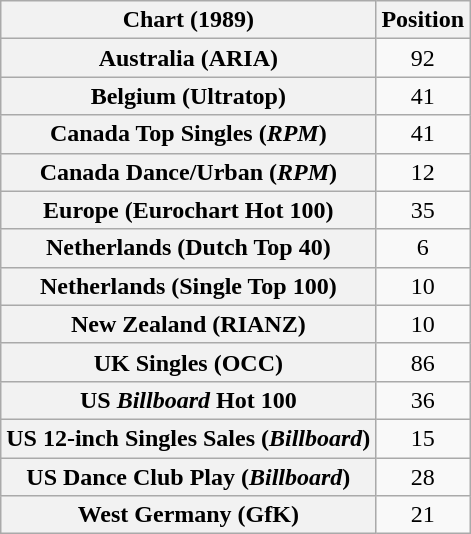<table class="wikitable sortable plainrowheaders" style="text-align:center">
<tr>
<th>Chart (1989)</th>
<th>Position</th>
</tr>
<tr>
<th scope="row">Australia (ARIA)</th>
<td>92</td>
</tr>
<tr>
<th scope="row">Belgium (Ultratop)</th>
<td>41</td>
</tr>
<tr>
<th scope="row">Canada Top Singles (<em>RPM</em>)</th>
<td>41</td>
</tr>
<tr>
<th scope="row">Canada Dance/Urban (<em>RPM</em>)</th>
<td>12</td>
</tr>
<tr>
<th scope="row">Europe (Eurochart Hot 100)</th>
<td>35</td>
</tr>
<tr>
<th scope="row">Netherlands (Dutch Top 40)</th>
<td>6</td>
</tr>
<tr>
<th scope="row">Netherlands (Single Top 100)</th>
<td>10</td>
</tr>
<tr>
<th scope="row">New Zealand (RIANZ)</th>
<td>10</td>
</tr>
<tr>
<th scope="row">UK Singles (OCC)</th>
<td>86</td>
</tr>
<tr>
<th scope="row">US <em>Billboard</em> Hot 100</th>
<td>36</td>
</tr>
<tr>
<th scope="row">US 12-inch Singles Sales (<em>Billboard</em>)</th>
<td>15</td>
</tr>
<tr>
<th scope="row">US Dance Club Play (<em>Billboard</em>)</th>
<td>28</td>
</tr>
<tr>
<th scope="row">West Germany (GfK)</th>
<td>21</td>
</tr>
</table>
